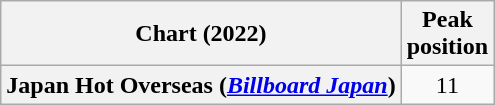<table class="wikitable plainrowheaders" style="text-align:center">
<tr>
<th scope="col">Chart (2022)</th>
<th scope="col">Peak<br>position</th>
</tr>
<tr>
<th scope="row">Japan Hot Overseas (<em><a href='#'>Billboard Japan</a></em>)</th>
<td>11</td>
</tr>
</table>
